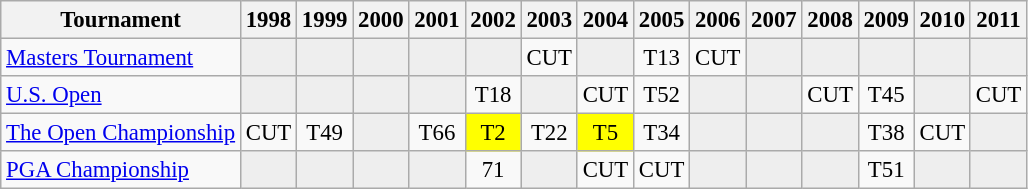<table class="wikitable" style="font-size:95%;text-align:center;">
<tr>
<th>Tournament</th>
<th>1998</th>
<th>1999</th>
<th>2000</th>
<th>2001</th>
<th>2002</th>
<th>2003</th>
<th>2004</th>
<th>2005</th>
<th>2006</th>
<th>2007</th>
<th>2008</th>
<th>2009</th>
<th>2010</th>
<th>2011</th>
</tr>
<tr>
<td align=left><a href='#'>Masters Tournament</a></td>
<td style="background:#eeeeee;"></td>
<td style="background:#eeeeee;"></td>
<td style="background:#eeeeee;"></td>
<td style="background:#eeeeee;"></td>
<td style="background:#eeeeee;"></td>
<td>CUT</td>
<td style="background:#eeeeee;"></td>
<td>T13</td>
<td>CUT</td>
<td style="background:#eeeeee;"></td>
<td style="background:#eeeeee;"></td>
<td style="background:#eeeeee;"></td>
<td style="background:#eeeeee;"></td>
<td style="background:#eeeeee;"></td>
</tr>
<tr>
<td align=left><a href='#'>U.S. Open</a></td>
<td style="background:#eeeeee;"></td>
<td style="background:#eeeeee;"></td>
<td style="background:#eeeeee;"></td>
<td style="background:#eeeeee;"></td>
<td>T18</td>
<td style="background:#eeeeee;"></td>
<td>CUT</td>
<td>T52</td>
<td style="background:#eeeeee;"></td>
<td style="background:#eeeeee;"></td>
<td>CUT</td>
<td>T45</td>
<td style="background:#eeeeee;"></td>
<td>CUT</td>
</tr>
<tr>
<td align=left><a href='#'>The Open Championship</a></td>
<td>CUT</td>
<td>T49</td>
<td style="background:#eeeeee;"></td>
<td>T66</td>
<td style="background:yellow;">T2</td>
<td>T22</td>
<td style="background:yellow;">T5</td>
<td>T34</td>
<td style="background:#eeeeee;"></td>
<td style="background:#eeeeee;"></td>
<td style="background:#eeeeee;"></td>
<td>T38</td>
<td>CUT</td>
<td style="background:#eeeeee;"></td>
</tr>
<tr>
<td align=left><a href='#'>PGA Championship</a></td>
<td style="background:#eeeeee;"></td>
<td style="background:#eeeeee;"></td>
<td style="background:#eeeeee;"></td>
<td style="background:#eeeeee;"></td>
<td>71</td>
<td style="background:#eeeeee;"></td>
<td>CUT</td>
<td>CUT</td>
<td style="background:#eeeeee;"></td>
<td style="background:#eeeeee;"></td>
<td style="background:#eeeeee;"></td>
<td>T51</td>
<td style="background:#eeeeee;"></td>
<td style="background:#eeeeee;"></td>
</tr>
</table>
